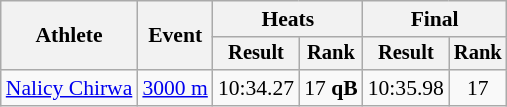<table class="wikitable" style="font-size:90%">
<tr>
<th rowspan=2>Athlete</th>
<th rowspan=2>Event</th>
<th colspan=2>Heats</th>
<th colspan=2>Final</th>
</tr>
<tr style="font-size:95%">
<th>Result</th>
<th>Rank</th>
<th>Result</th>
<th>Rank</th>
</tr>
<tr align=center>
<td align=left><a href='#'>Nalicy Chirwa</a></td>
<td align=left><a href='#'>3000 m</a></td>
<td>10:34.27</td>
<td>17 <strong>qB</strong></td>
<td>10:35.98</td>
<td>17</td>
</tr>
</table>
